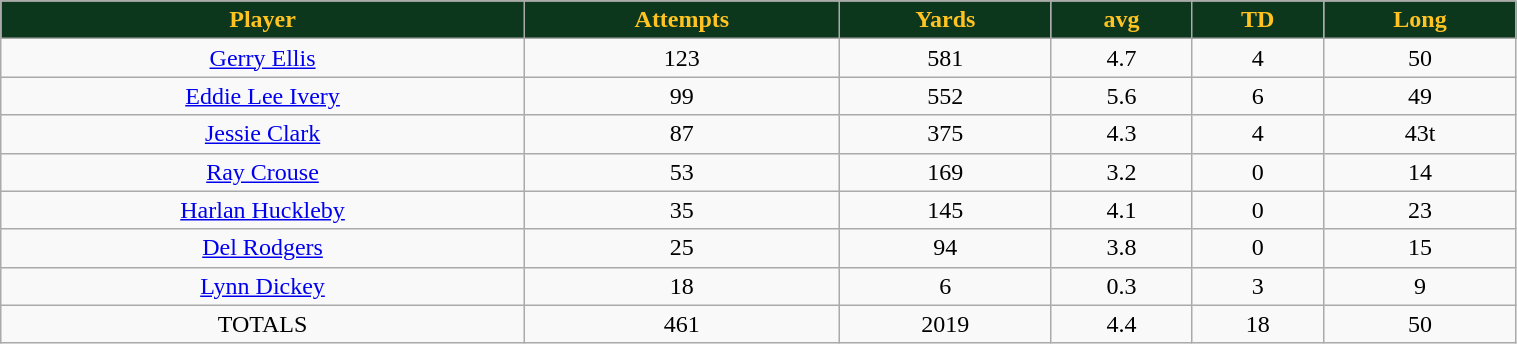<table class="wikitable" width="80%">
<tr align="center"  style="background:#0C371D;color:#ffc322;">
<td><strong>Player</strong></td>
<td><strong>Attempts</strong></td>
<td><strong>Yards</strong></td>
<td><strong>avg</strong></td>
<td><strong>TD</strong></td>
<td><strong>Long</strong></td>
</tr>
<tr align="center" bgcolor="">
<td><a href='#'>Gerry Ellis</a></td>
<td>123</td>
<td>581</td>
<td>4.7</td>
<td>4</td>
<td>50</td>
</tr>
<tr align="center" bgcolor="">
<td><a href='#'>Eddie Lee Ivery</a></td>
<td>99</td>
<td>552</td>
<td>5.6</td>
<td>6</td>
<td>49</td>
</tr>
<tr align="center" bgcolor="">
<td><a href='#'>Jessie Clark</a></td>
<td>87</td>
<td>375</td>
<td>4.3</td>
<td>4</td>
<td>43t</td>
</tr>
<tr align="center" bgcolor="">
<td><a href='#'>Ray Crouse</a></td>
<td>53</td>
<td>169</td>
<td>3.2</td>
<td>0</td>
<td>14</td>
</tr>
<tr align="center" bgcolor="">
<td><a href='#'>Harlan Huckleby</a></td>
<td>35</td>
<td>145</td>
<td>4.1</td>
<td>0</td>
<td>23</td>
</tr>
<tr align="center" bgcolor="">
<td><a href='#'>Del Rodgers</a></td>
<td>25</td>
<td>94</td>
<td>3.8</td>
<td>0</td>
<td>15</td>
</tr>
<tr align="center" bgcolor="">
<td><a href='#'>Lynn Dickey</a></td>
<td>18</td>
<td>6</td>
<td>0.3</td>
<td>3</td>
<td>9</td>
</tr>
<tr align="center" bgcolor="">
<td>TOTALS</td>
<td>461</td>
<td>2019</td>
<td>4.4</td>
<td>18</td>
<td>50</td>
</tr>
</table>
